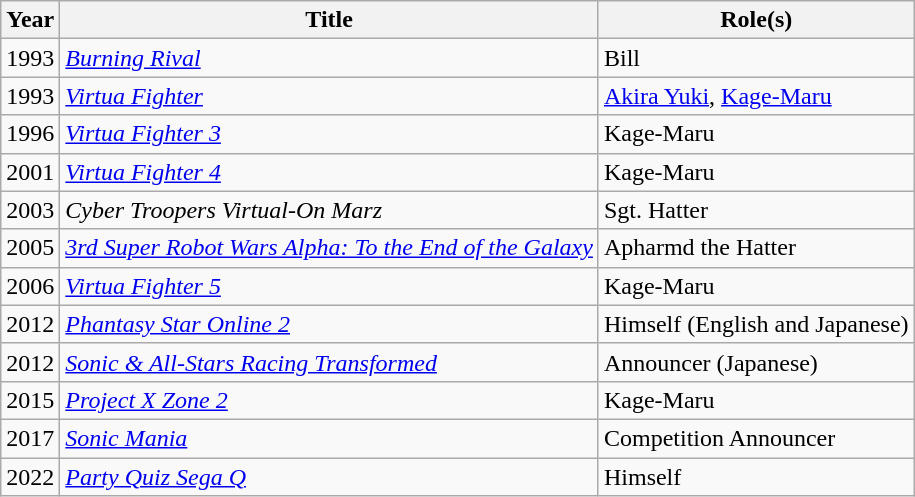<table class="wikitable sortable">
<tr>
<th>Year</th>
<th>Title</th>
<th>Role(s)</th>
</tr>
<tr>
<td>1993</td>
<td><em><a href='#'>Burning Rival</a></em></td>
<td>Bill</td>
</tr>
<tr>
<td>1993</td>
<td><em><a href='#'>Virtua Fighter</a></em></td>
<td><a href='#'>Akira Yuki</a>, <a href='#'>Kage-Maru</a></td>
</tr>
<tr>
<td>1996</td>
<td><em><a href='#'>Virtua Fighter 3</a></em></td>
<td>Kage-Maru</td>
</tr>
<tr>
<td>2001</td>
<td><em><a href='#'>Virtua Fighter 4</a></em></td>
<td>Kage-Maru</td>
</tr>
<tr>
<td>2003</td>
<td><em>Cyber Troopers Virtual-On Marz</em></td>
<td>Sgt. Hatter</td>
</tr>
<tr>
<td>2005</td>
<td><em><a href='#'>3rd Super Robot Wars Alpha: To the End of the Galaxy</a></em></td>
<td>Apharmd the Hatter</td>
</tr>
<tr>
<td>2006</td>
<td><em><a href='#'>Virtua Fighter 5</a></em></td>
<td>Kage-Maru</td>
</tr>
<tr>
<td>2012</td>
<td><em><a href='#'>Phantasy Star Online 2</a></em></td>
<td>Himself (English and Japanese)</td>
</tr>
<tr>
<td>2012</td>
<td><em><a href='#'>Sonic & All-Stars Racing Transformed</a></em></td>
<td>Announcer (Japanese)</td>
</tr>
<tr>
<td>2015</td>
<td><em><a href='#'>Project X Zone 2</a></em></td>
<td>Kage-Maru</td>
</tr>
<tr>
<td>2017</td>
<td><em><a href='#'>Sonic Mania</a></em></td>
<td>Competition Announcer</td>
</tr>
<tr>
<td>2022</td>
<td><em><a href='#'>Party Quiz Sega Q</a></td>
<td>Himself</td>
</tr>
</table>
